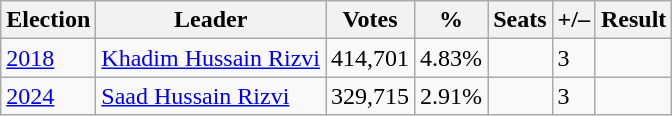<table class="wikitable">
<tr>
<th><strong>Election</strong></th>
<th>Leader</th>
<th><strong>Votes</strong></th>
<th><strong>%</strong></th>
<th><strong>Seats</strong></th>
<th>+/–</th>
<th>Result</th>
</tr>
<tr>
<td><a href='#'>2018</a></td>
<td><a href='#'>Khadim Hussain Rizvi</a></td>
<td>414,701</td>
<td>4.83%</td>
<td></td>
<td> 3</td>
<td></td>
</tr>
<tr>
<td><a href='#'>2024</a></td>
<td><a href='#'>Saad Hussain Rizvi</a></td>
<td>329,715</td>
<td>2.91%</td>
<td></td>
<td> 3</td>
<td></td>
</tr>
</table>
